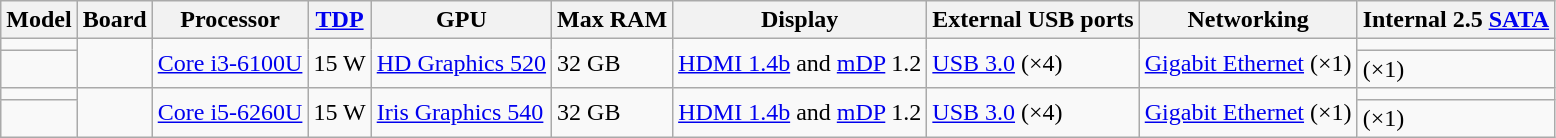<table class="wikitable">
<tr>
<th>Model</th>
<th>Board</th>
<th>Processor</th>
<th><a href='#'>TDP</a></th>
<th>GPU</th>
<th>Max RAM</th>
<th>Display</th>
<th>External USB ports</th>
<th>Networking</th>
<th>Internal 2.5 <a href='#'>SATA</a></th>
</tr>
<tr>
<td></td>
<td rowspan="2"></td>
<td rowspan="2"><a href='#'>Core i3-6100U</a></td>
<td rowspan="2">15 W</td>
<td rowspan="2"><a href='#'>HD Graphics 520</a></td>
<td rowspan="2">32 GB</td>
<td rowspan="2"><a href='#'>HDMI 1.4b</a> and <a href='#'>mDP</a> 1.2</td>
<td rowspan="2"><a href='#'>USB 3.0</a> (×4)</td>
<td rowspan="2"><a href='#'>Gigabit Ethernet</a> (×1)</td>
<td></td>
</tr>
<tr>
<td></td>
<td> (×1)</td>
</tr>
<tr>
<td></td>
<td rowspan="2"></td>
<td rowspan="2"><a href='#'>Core i5-6260U</a></td>
<td rowspan="2">15 W</td>
<td rowspan="2"><a href='#'>Iris Graphics 540</a></td>
<td rowspan="2">32 GB</td>
<td rowspan="2"><a href='#'>HDMI 1.4b</a> and <a href='#'>mDP</a> 1.2</td>
<td rowspan="2"><a href='#'>USB 3.0</a> (×4)</td>
<td rowspan="2"><a href='#'>Gigabit Ethernet</a> (×1)</td>
<td></td>
</tr>
<tr>
<td></td>
<td> (×1)</td>
</tr>
</table>
